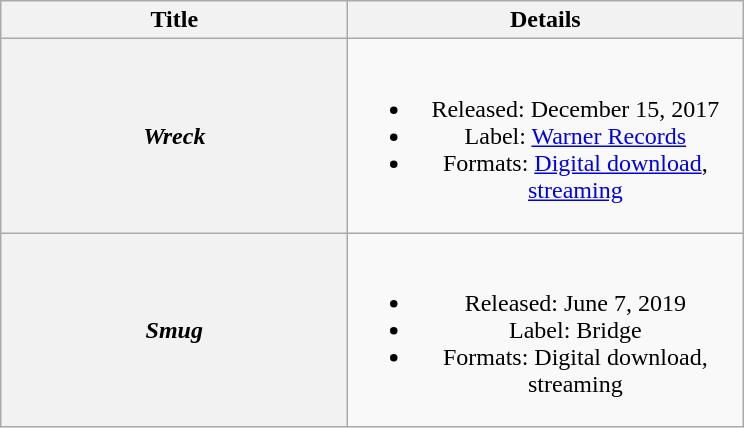<table class="wikitable plainrowheaders" style="text-align:center;">
<tr>
<th scope="col" style="width:14em;">Title</th>
<th scope="col" style="width:16em;">Details</th>
</tr>
<tr>
<th scope="row"><em>Wreck</em></th>
<td><br><ul><li>Released: December 15, 2017</li><li>Label: <a href='#'>Warner Records</a></li><li>Formats: <a href='#'>Digital download</a>, <a href='#'>streaming</a></li></ul></td>
</tr>
<tr>
<th scope="row"><em>Smug</em></th>
<td><br><ul><li>Released: June 7, 2019</li><li>Label: Bridge</li><li>Formats: Digital download, streaming</li></ul></td>
</tr>
</table>
